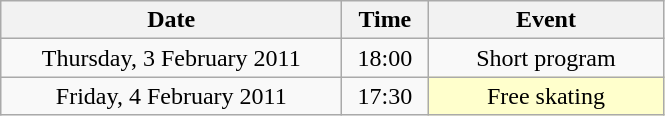<table class = "wikitable" style="text-align:center;">
<tr>
<th width=220>Date</th>
<th width=50>Time</th>
<th width=150>Event</th>
</tr>
<tr>
<td>Thursday, 3 February 2011</td>
<td>18:00</td>
<td>Short program</td>
</tr>
<tr>
<td>Friday, 4 February 2011</td>
<td>17:30</td>
<td bgcolor=ffffcc>Free skating</td>
</tr>
</table>
